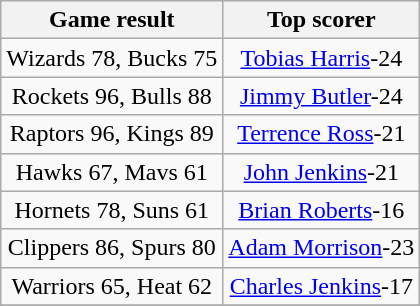<table class="wikitable" style="text-align:center">
<tr>
<th>Game result</th>
<th>Top scorer</th>
</tr>
<tr>
<td>Wizards 78, Bucks 75</td>
<td><a href='#'>Tobias Harris</a>-24</td>
</tr>
<tr>
<td>Rockets 96, Bulls 88</td>
<td><a href='#'>Jimmy Butler</a>-24</td>
</tr>
<tr>
<td>Raptors 96, Kings 89</td>
<td><a href='#'>Terrence Ross</a>-21</td>
</tr>
<tr>
<td>Hawks 67, Mavs 61</td>
<td><a href='#'>John Jenkins</a>-21</td>
</tr>
<tr>
<td>Hornets 78, Suns 61</td>
<td><a href='#'>Brian Roberts</a>-16</td>
</tr>
<tr>
<td>Clippers 86, Spurs 80</td>
<td><a href='#'>Adam Morrison</a>-23</td>
</tr>
<tr>
<td>Warriors 65, Heat 62</td>
<td><a href='#'>Charles Jenkins</a>-17</td>
</tr>
<tr>
</tr>
</table>
